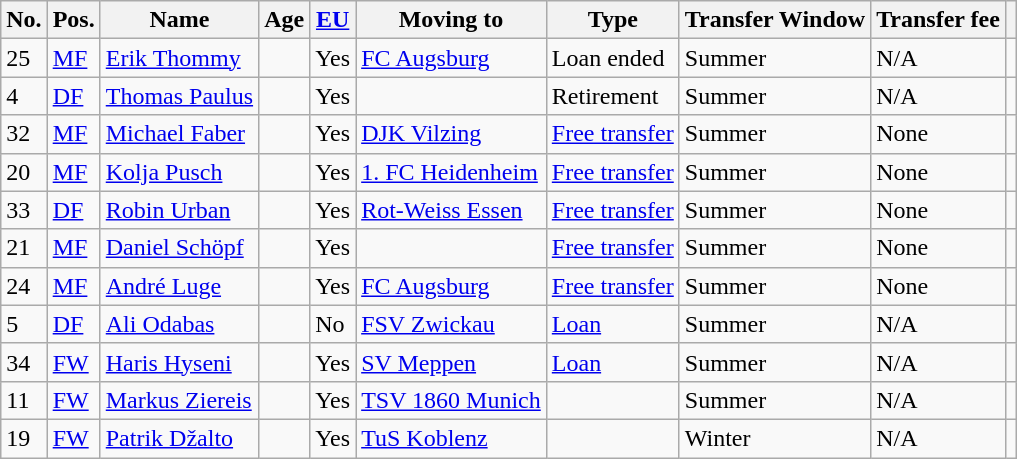<table class="wikitable">
<tr>
<th>No.</th>
<th>Pos.</th>
<th>Name</th>
<th>Age</th>
<th><a href='#'>EU</a></th>
<th>Moving to</th>
<th>Type</th>
<th>Transfer Window</th>
<th>Transfer fee</th>
<th></th>
</tr>
<tr>
<td>25</td>
<td><a href='#'>MF</a></td>
<td><a href='#'>Erik Thommy</a></td>
<td></td>
<td>Yes</td>
<td><a href='#'>FC Augsburg</a></td>
<td>Loan ended</td>
<td>Summer</td>
<td>N/A</td>
<td></td>
</tr>
<tr>
<td>4</td>
<td><a href='#'>DF</a></td>
<td><a href='#'>Thomas Paulus</a></td>
<td></td>
<td>Yes</td>
<td></td>
<td>Retirement</td>
<td>Summer</td>
<td>N/A</td>
<td></td>
</tr>
<tr>
<td>32</td>
<td><a href='#'>MF</a></td>
<td><a href='#'>Michael Faber</a></td>
<td></td>
<td>Yes</td>
<td><a href='#'>DJK Vilzing</a></td>
<td><a href='#'>Free transfer</a></td>
<td>Summer</td>
<td>None</td>
<td></td>
</tr>
<tr>
<td>20</td>
<td><a href='#'>MF</a></td>
<td><a href='#'>Kolja Pusch</a></td>
<td></td>
<td>Yes</td>
<td><a href='#'>1. FC Heidenheim</a></td>
<td><a href='#'>Free transfer</a></td>
<td>Summer</td>
<td>None</td>
<td></td>
</tr>
<tr>
<td>33</td>
<td><a href='#'>DF</a></td>
<td><a href='#'>Robin Urban</a></td>
<td></td>
<td>Yes</td>
<td><a href='#'>Rot-Weiss Essen</a></td>
<td><a href='#'>Free transfer</a></td>
<td>Summer</td>
<td>None</td>
<td></td>
</tr>
<tr>
<td>21</td>
<td><a href='#'>MF</a></td>
<td> <a href='#'>Daniel Schöpf</a></td>
<td></td>
<td>Yes</td>
<td></td>
<td><a href='#'>Free transfer</a></td>
<td>Summer</td>
<td>None</td>
<td></td>
</tr>
<tr>
<td>24</td>
<td><a href='#'>MF</a></td>
<td><a href='#'>André Luge</a></td>
<td></td>
<td>Yes</td>
<td><a href='#'>FC Augsburg</a></td>
<td><a href='#'>Free transfer</a></td>
<td>Summer</td>
<td>None</td>
<td></td>
</tr>
<tr>
<td>5</td>
<td><a href='#'>DF</a></td>
<td> <a href='#'>Ali Odabas</a></td>
<td></td>
<td>No</td>
<td><a href='#'>FSV Zwickau</a></td>
<td><a href='#'>Loan</a></td>
<td>Summer</td>
<td>N/A</td>
<td></td>
</tr>
<tr>
<td>34</td>
<td><a href='#'>FW</a></td>
<td><a href='#'>Haris Hyseni</a></td>
<td></td>
<td>Yes</td>
<td><a href='#'>SV Meppen</a></td>
<td><a href='#'>Loan</a></td>
<td>Summer</td>
<td>N/A</td>
<td></td>
</tr>
<tr>
<td>11</td>
<td><a href='#'>FW</a></td>
<td><a href='#'>Markus Ziereis</a></td>
<td></td>
<td>Yes</td>
<td><a href='#'>TSV 1860 Munich</a></td>
<td></td>
<td>Summer</td>
<td>N/A</td>
<td></td>
</tr>
<tr>
<td>19</td>
<td><a href='#'>FW</a></td>
<td><a href='#'>Patrik Džalto</a></td>
<td></td>
<td>Yes</td>
<td><a href='#'>TuS Koblenz</a></td>
<td></td>
<td>Winter</td>
<td>N/A</td>
<td></td>
</tr>
</table>
